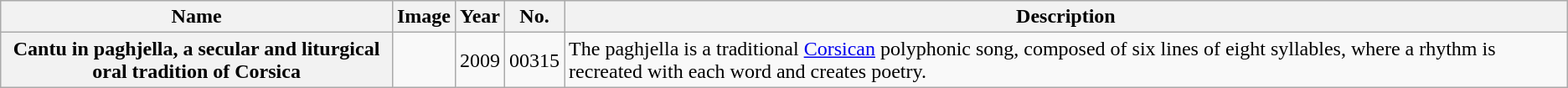<table class="wikitable sortable plainrowheaders">
<tr>
<th style="width:25%">Name</th>
<th class="unsortable">Image</th>
<th>Year</th>
<th>No.</th>
<th class="unsortable">Description</th>
</tr>
<tr>
<th scope="row">Cantu in paghjella, a secular and liturgical oral tradition of Corsica</th>
<td></td>
<td>2009</td>
<td>00315</td>
<td>The paghjella is a traditional <a href='#'>Corsican</a> polyphonic song, composed of six lines of eight syllables, where a rhythm is recreated with each word and creates poetry.</td>
</tr>
</table>
